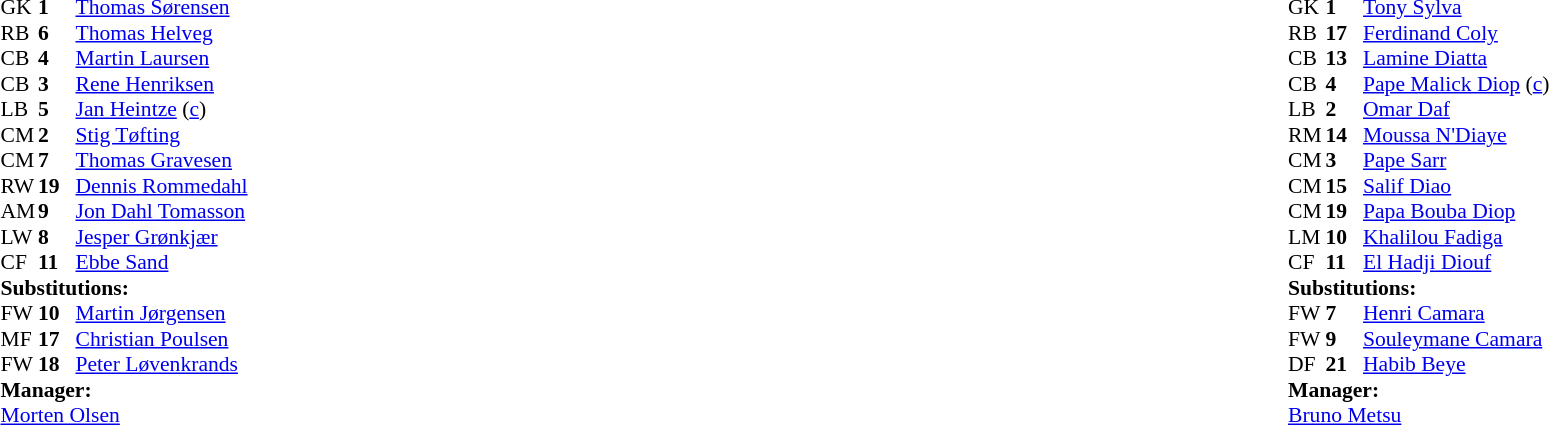<table width="100%">
<tr>
<td valign="top" width="50%"><br><table style="font-size: 90%" cellspacing="0" cellpadding="0">
<tr>
<th width="25"></th>
<th width="25"></th>
</tr>
<tr>
<td>GK</td>
<td><strong>1</strong></td>
<td><a href='#'>Thomas Sørensen</a></td>
</tr>
<tr>
<td>RB</td>
<td><strong>6</strong></td>
<td><a href='#'>Thomas Helveg</a></td>
<td></td>
</tr>
<tr>
<td>CB</td>
<td><strong>4</strong></td>
<td><a href='#'>Martin Laursen</a></td>
</tr>
<tr>
<td>CB</td>
<td><strong>3</strong></td>
<td><a href='#'>Rene Henriksen</a></td>
</tr>
<tr>
<td>LB</td>
<td><strong>5</strong></td>
<td><a href='#'>Jan Heintze</a> (<a href='#'>c</a>)</td>
</tr>
<tr>
<td>CM</td>
<td><strong>2</strong></td>
<td><a href='#'>Stig Tøfting</a></td>
</tr>
<tr>
<td>CM</td>
<td><strong>7</strong></td>
<td><a href='#'>Thomas Gravesen</a></td>
<td></td>
<td></td>
</tr>
<tr>
<td>RW</td>
<td><strong>19</strong></td>
<td><a href='#'>Dennis Rommedahl</a></td>
<td></td>
<td></td>
</tr>
<tr>
<td>AM</td>
<td><strong>9</strong></td>
<td><a href='#'>Jon Dahl Tomasson</a></td>
<td></td>
</tr>
<tr>
<td>LW</td>
<td><strong>8</strong></td>
<td><a href='#'>Jesper Grønkjær</a></td>
<td></td>
<td></td>
</tr>
<tr>
<td>CF</td>
<td><strong>11</strong></td>
<td><a href='#'>Ebbe Sand</a></td>
<td></td>
</tr>
<tr>
<td colspan=3><strong>Substitutions:</strong></td>
</tr>
<tr>
<td>FW</td>
<td><strong>10</strong></td>
<td><a href='#'>Martin Jørgensen</a></td>
<td></td>
<td></td>
</tr>
<tr>
<td>MF</td>
<td><strong>17</strong></td>
<td><a href='#'>Christian Poulsen</a></td>
<td></td>
<td></td>
</tr>
<tr>
<td>FW</td>
<td><strong>18</strong></td>
<td><a href='#'>Peter Løvenkrands</a></td>
<td></td>
<td></td>
</tr>
<tr>
<td colspan=3><strong>Manager:</strong></td>
</tr>
<tr>
<td colspan="4"><a href='#'>Morten Olsen</a></td>
</tr>
</table>
</td>
<td valign="top"></td>
<td valign="top" width="50%"><br><table style="font-size: 90%" cellspacing="0" cellpadding="0" align=center>
<tr>
<th width="25"></th>
<th width="25"></th>
</tr>
<tr>
<td>GK</td>
<td><strong>1</strong></td>
<td><a href='#'>Tony Sylva</a></td>
</tr>
<tr>
<td>RB</td>
<td><strong>17</strong></td>
<td><a href='#'>Ferdinand Coly</a></td>
</tr>
<tr>
<td>CB</td>
<td><strong>13</strong></td>
<td><a href='#'>Lamine Diatta</a></td>
</tr>
<tr>
<td>CB</td>
<td><strong>4</strong></td>
<td><a href='#'>Pape Malick Diop</a> (<a href='#'>c</a>)</td>
</tr>
<tr>
<td>LB</td>
<td><strong>2</strong></td>
<td><a href='#'>Omar Daf</a></td>
</tr>
<tr>
<td>RM</td>
<td><strong>14</strong></td>
<td><a href='#'>Moussa N'Diaye</a></td>
<td></td>
<td></td>
</tr>
<tr>
<td>CM</td>
<td><strong>3</strong></td>
<td><a href='#'>Pape Sarr</a></td>
<td></td>
<td></td>
</tr>
<tr>
<td>CM</td>
<td><strong>15</strong></td>
<td><a href='#'>Salif Diao</a></td>
<td></td>
</tr>
<tr>
<td>CM</td>
<td><strong>19</strong></td>
<td><a href='#'>Papa Bouba Diop</a></td>
</tr>
<tr>
<td>LM</td>
<td><strong>10</strong></td>
<td><a href='#'>Khalilou Fadiga</a></td>
<td></td>
</tr>
<tr>
<td>CF</td>
<td><strong>11</strong></td>
<td><a href='#'>El Hadji Diouf</a></td>
</tr>
<tr>
<td colspan=3><strong>Substitutions:</strong></td>
</tr>
<tr>
<td>FW</td>
<td><strong>7</strong></td>
<td><a href='#'>Henri Camara</a></td>
<td></td>
<td></td>
</tr>
<tr>
<td>FW</td>
<td><strong>9</strong></td>
<td><a href='#'>Souleymane Camara</a></td>
<td></td>
<td></td>
<td></td>
</tr>
<tr>
<td>DF</td>
<td><strong>21</strong></td>
<td><a href='#'>Habib Beye</a></td>
<td></td>
<td></td>
<td></td>
</tr>
<tr>
<td colspan=3><strong>Manager:</strong></td>
</tr>
<tr>
<td colspan="4"> <a href='#'>Bruno Metsu</a></td>
</tr>
</table>
</td>
</tr>
</table>
